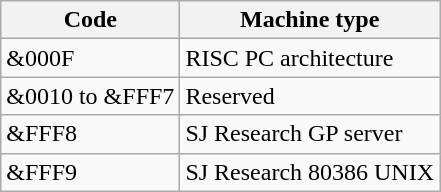<table class="wikitable" style="margin-top:2em;margin-bottom:1em;margin-left:50px">
<tr>
<th>Code</th>
<th>Machine type</th>
</tr>
<tr>
<td>&000F</td>
<td>RISC PC architecture</td>
</tr>
<tr>
<td>&0010 to &FFF7</td>
<td>Reserved</td>
</tr>
<tr>
<td>&FFF8</td>
<td>SJ Research GP server</td>
</tr>
<tr>
<td>&FFF9</td>
<td>SJ Research 80386 UNIX</td>
</tr>
</table>
